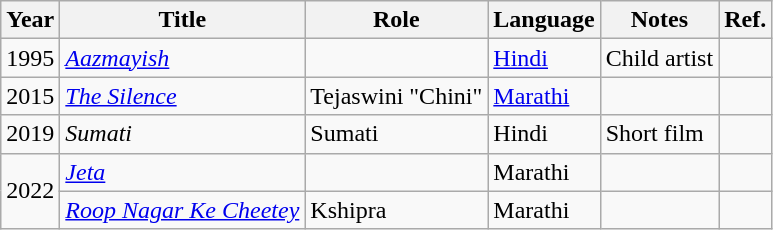<table class="wikitable sortable">
<tr>
<th>Year</th>
<th>Title</th>
<th>Role</th>
<th>Language</th>
<th class="unsortable">Notes</th>
<th class="unsortable">Ref.</th>
</tr>
<tr>
<td>1995</td>
<td><em><a href='#'>Aazmayish</a></em></td>
<td></td>
<td><a href='#'>Hindi</a></td>
<td>Child artist</td>
<td></td>
</tr>
<tr>
<td>2015</td>
<td><em><a href='#'>The Silence</a></em></td>
<td>Tejaswini "Chini"</td>
<td><a href='#'>Marathi</a></td>
<td></td>
<td></td>
</tr>
<tr>
<td>2019</td>
<td><em>Sumati</em></td>
<td>Sumati</td>
<td>Hindi</td>
<td>Short film</td>
<td></td>
</tr>
<tr>
<td rowspan="2">2022</td>
<td><em><a href='#'>Jeta</a></em></td>
<td></td>
<td>Marathi</td>
<td></td>
<td></td>
</tr>
<tr>
<td><em><a href='#'>Roop Nagar Ke Cheetey</a></em></td>
<td>Kshipra</td>
<td>Marathi</td>
<td></td>
<td></td>
</tr>
</table>
